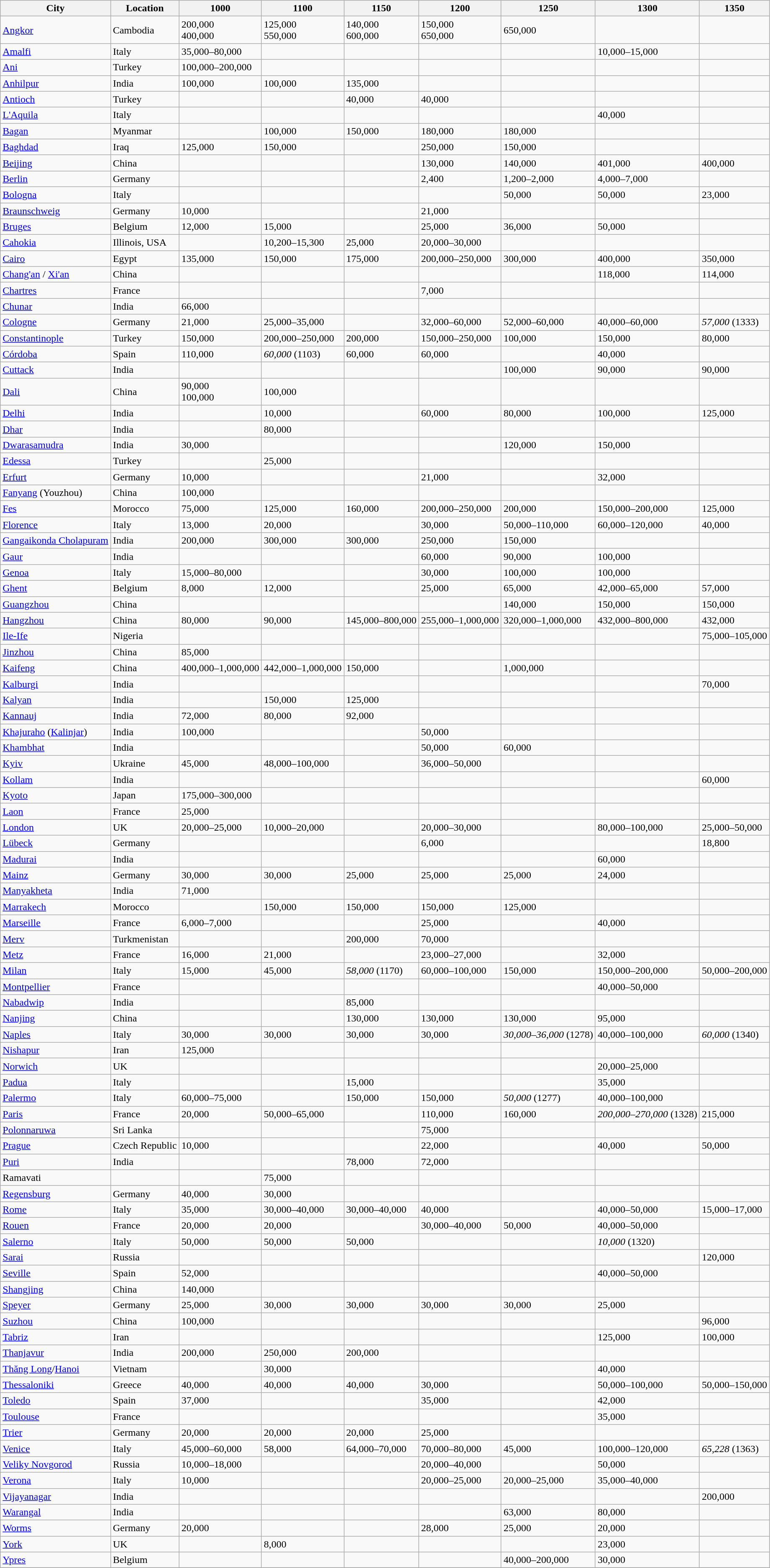<table class="wikitable sortable">
<tr>
<th>City</th>
<th>Location</th>
<th data-sort-type="number">1000</th>
<th data-sort-type="number">1100</th>
<th data-sort-type="number">1150</th>
<th data-sort-type="number">1200</th>
<th data-sort-type="number">1250</th>
<th data-sort-type="number">1300</th>
<th data-sort-type="number">1350</th>
</tr>
<tr>
<td><a href='#'>Angkor</a></td>
<td>Cambodia</td>
<td>200,000<br>400,000</td>
<td>125,000<br>550,000</td>
<td>140,000<br>600,000</td>
<td>150,000<br>650,000</td>
<td>650,000</td>
<td></td>
<td></td>
</tr>
<tr>
<td><a href='#'>Amalfi</a></td>
<td>Italy</td>
<td>35,000–80,000</td>
<td></td>
<td></td>
<td></td>
<td></td>
<td>10,000–15,000</td>
<td></td>
</tr>
<tr>
<td><a href='#'>Ani</a></td>
<td>Turkey</td>
<td>100,000–200,000</td>
<td></td>
<td></td>
<td></td>
<td></td>
<td></td>
<td></td>
</tr>
<tr>
<td><a href='#'>Anhilpur</a></td>
<td>India</td>
<td>100,000</td>
<td>100,000</td>
<td>135,000</td>
<td></td>
<td></td>
<td></td>
<td></td>
</tr>
<tr>
<td><a href='#'>Antioch</a></td>
<td>Turkey</td>
<td></td>
<td></td>
<td>40,000</td>
<td>40,000</td>
<td></td>
<td></td>
<td></td>
</tr>
<tr>
<td><a href='#'>L'Aquila</a></td>
<td>Italy</td>
<td></td>
<td></td>
<td></td>
<td></td>
<td></td>
<td>40,000</td>
<td></td>
</tr>
<tr>
<td><a href='#'>Bagan</a></td>
<td>Myanmar</td>
<td></td>
<td>100,000</td>
<td>150,000</td>
<td>180,000</td>
<td>180,000</td>
<td></td>
<td></td>
</tr>
<tr>
<td><a href='#'>Baghdad</a></td>
<td>Iraq</td>
<td>125,000</td>
<td>150,000</td>
<td></td>
<td>250,000</td>
<td>150,000</td>
<td></td>
<td></td>
</tr>
<tr>
<td><a href='#'>Beijing</a></td>
<td>China</td>
<td></td>
<td></td>
<td></td>
<td>130,000</td>
<td>140,000</td>
<td>401,000</td>
<td>400,000</td>
</tr>
<tr>
<td><a href='#'>Berlin</a></td>
<td>Germany</td>
<td></td>
<td></td>
<td></td>
<td>2,400</td>
<td>1,200–2,000</td>
<td>4,000–7,000</td>
<td></td>
</tr>
<tr>
<td><a href='#'>Bologna</a></td>
<td>Italy</td>
<td></td>
<td></td>
<td></td>
<td></td>
<td>50,000</td>
<td>50,000</td>
<td>23,000</td>
</tr>
<tr>
<td><a href='#'>Braunschweig</a></td>
<td>Germany</td>
<td>10,000</td>
<td></td>
<td></td>
<td>21,000</td>
<td></td>
<td></td>
<td></td>
</tr>
<tr>
<td><a href='#'>Bruges</a></td>
<td>Belgium</td>
<td>12,000</td>
<td>15,000</td>
<td></td>
<td>25,000</td>
<td>36,000</td>
<td>50,000</td>
<td></td>
</tr>
<tr>
<td><a href='#'>Cahokia</a></td>
<td>Illinois, USA</td>
<td></td>
<td>10,200–15,300</td>
<td>25,000</td>
<td>20,000–30,000</td>
<td></td>
<td></td>
<td></td>
</tr>
<tr>
<td><a href='#'>Cairo</a></td>
<td>Egypt</td>
<td>135,000</td>
<td>150,000</td>
<td>175,000</td>
<td>200,000–250,000</td>
<td>300,000</td>
<td>400,000</td>
<td>350,000</td>
</tr>
<tr>
<td><a href='#'>Chang'an</a> / <a href='#'>Xi'an</a></td>
<td>China</td>
<td></td>
<td></td>
<td></td>
<td></td>
<td></td>
<td>118,000</td>
<td>114,000</td>
</tr>
<tr>
<td><a href='#'>Chartres</a></td>
<td>France</td>
<td></td>
<td></td>
<td></td>
<td>7,000</td>
<td></td>
<td></td>
<td></td>
</tr>
<tr>
<td><a href='#'>Chunar</a></td>
<td>India</td>
<td>66,000</td>
<td></td>
<td></td>
<td></td>
<td></td>
<td></td>
<td></td>
</tr>
<tr>
<td><a href='#'>Cologne</a></td>
<td>Germany</td>
<td>21,000</td>
<td>25,000–35,000</td>
<td></td>
<td>32,000–60,000</td>
<td>52,000–60,000</td>
<td>40,000–60,000</td>
<td><em>57,000</em> (1333)</td>
</tr>
<tr>
<td><a href='#'>Constantinople</a></td>
<td>Turkey</td>
<td>150,000</td>
<td>200,000–250,000</td>
<td>200,000</td>
<td>150,000–250,000</td>
<td>100,000</td>
<td>150,000</td>
<td>80,000</td>
</tr>
<tr>
<td><a href='#'>Córdoba</a></td>
<td>Spain</td>
<td>110,000</td>
<td><em>60,000</em> (1103)</td>
<td>60,000</td>
<td>60,000</td>
<td></td>
<td>40,000</td>
<td></td>
</tr>
<tr>
<td><a href='#'>Cuttack</a></td>
<td>India</td>
<td></td>
<td></td>
<td></td>
<td></td>
<td>100,000</td>
<td>90,000</td>
<td>90,000</td>
</tr>
<tr>
<td><a href='#'>Dali</a></td>
<td>China</td>
<td>90,000<br>100,000</td>
<td>100,000</td>
<td></td>
<td></td>
<td></td>
<td></td>
<td></td>
</tr>
<tr>
<td><a href='#'>Delhi</a></td>
<td>India</td>
<td></td>
<td>10,000</td>
<td></td>
<td>60,000</td>
<td>80,000</td>
<td>100,000</td>
<td>125,000</td>
</tr>
<tr>
<td><a href='#'>Dhar</a></td>
<td>India</td>
<td></td>
<td>80,000</td>
<td></td>
<td></td>
<td></td>
<td></td>
<td></td>
</tr>
<tr>
<td><a href='#'>Dwarasamudra</a></td>
<td>India</td>
<td>30,000</td>
<td></td>
<td></td>
<td></td>
<td>120,000</td>
<td>150,000</td>
<td></td>
</tr>
<tr>
<td><a href='#'>Edessa</a></td>
<td>Turkey</td>
<td></td>
<td>25,000</td>
<td></td>
<td></td>
<td></td>
<td></td>
<td></td>
</tr>
<tr>
<td><a href='#'>Erfurt</a></td>
<td>Germany</td>
<td>10,000</td>
<td></td>
<td></td>
<td>21,000</td>
<td></td>
<td>32,000</td>
<td></td>
</tr>
<tr>
<td><a href='#'>Fanyang</a> (Youzhou)</td>
<td>China</td>
<td>100,000</td>
<td></td>
<td></td>
<td></td>
<td></td>
<td></td>
<td></td>
</tr>
<tr>
<td><a href='#'>Fes</a></td>
<td>Morocco</td>
<td>75,000</td>
<td>125,000</td>
<td>160,000</td>
<td>200,000–250,000</td>
<td>200,000</td>
<td>150,000–200,000</td>
<td>125,000</td>
</tr>
<tr>
<td><a href='#'>Florence</a></td>
<td>Italy</td>
<td>13,000</td>
<td>20,000</td>
<td></td>
<td>30,000</td>
<td>50,000–110,000</td>
<td>60,000–120,000</td>
<td>40,000</td>
</tr>
<tr>
<td><a href='#'>Gangaikonda Cholapuram</a></td>
<td>India</td>
<td>200,000</td>
<td>300,000</td>
<td>300,000</td>
<td>250,000</td>
<td>150,000</td>
<td></td>
<td></td>
</tr>
<tr>
<td><a href='#'>Gaur</a></td>
<td>India</td>
<td></td>
<td></td>
<td></td>
<td>60,000</td>
<td>90,000</td>
<td>100,000</td>
<td></td>
</tr>
<tr>
<td><a href='#'>Genoa</a></td>
<td>Italy</td>
<td>15,000–80,000</td>
<td></td>
<td></td>
<td>30,000</td>
<td>100,000</td>
<td>100,000</td>
<td></td>
</tr>
<tr>
<td><a href='#'>Ghent</a></td>
<td>Belgium</td>
<td>8,000</td>
<td>12,000</td>
<td></td>
<td>25,000</td>
<td>65,000</td>
<td>42,000–65,000</td>
<td>57,000</td>
</tr>
<tr>
<td><a href='#'>Guangzhou</a></td>
<td>China</td>
<td></td>
<td></td>
<td></td>
<td></td>
<td>140,000</td>
<td>150,000</td>
<td>150,000</td>
</tr>
<tr>
<td><a href='#'>Hangzhou</a></td>
<td>China</td>
<td>80,000</td>
<td>90,000</td>
<td>145,000–800,000</td>
<td>255,000–1,000,000</td>
<td>320,000–1,000,000</td>
<td>432,000–800,000</td>
<td>432,000</td>
</tr>
<tr>
<td><a href='#'>Ile-Ife</a></td>
<td>Nigeria</td>
<td></td>
<td></td>
<td></td>
<td></td>
<td></td>
<td></td>
<td>75,000–105,000</td>
</tr>
<tr>
<td><a href='#'>Jinzhou</a></td>
<td>China</td>
<td>85,000</td>
<td></td>
<td></td>
<td></td>
<td></td>
<td></td>
<td></td>
</tr>
<tr>
<td><a href='#'>Kaifeng</a></td>
<td>China</td>
<td>400,000–1,000,000</td>
<td>442,000–1,000,000</td>
<td>150,000</td>
<td></td>
<td>1,000,000</td>
<td></td>
<td></td>
</tr>
<tr>
<td><a href='#'>Kalburgi</a></td>
<td>India</td>
<td></td>
<td></td>
<td></td>
<td></td>
<td></td>
<td></td>
<td>70,000</td>
</tr>
<tr>
<td><a href='#'>Kalyan</a></td>
<td>India</td>
<td></td>
<td>150,000</td>
<td>125,000</td>
<td></td>
<td></td>
<td></td>
<td></td>
</tr>
<tr>
<td><a href='#'>Kannauj</a></td>
<td>India</td>
<td>72,000</td>
<td>80,000</td>
<td>92,000</td>
<td></td>
<td></td>
<td></td>
<td></td>
</tr>
<tr>
<td><a href='#'>Khajuraho</a> (<a href='#'>Kalinjar</a>)</td>
<td>India</td>
<td>100,000</td>
<td></td>
<td></td>
<td>50,000</td>
<td></td>
<td></td>
<td></td>
</tr>
<tr>
<td><a href='#'>Khambhat</a></td>
<td>India</td>
<td></td>
<td></td>
<td></td>
<td>50,000</td>
<td>60,000</td>
<td></td>
<td></td>
</tr>
<tr>
<td><a href='#'>Kyiv</a></td>
<td>Ukraine</td>
<td>45,000</td>
<td>48,000–100,000</td>
<td></td>
<td>36,000–50,000</td>
<td></td>
<td></td>
<td></td>
</tr>
<tr>
<td><a href='#'>Kollam</a></td>
<td>India</td>
<td></td>
<td></td>
<td></td>
<td></td>
<td></td>
<td></td>
<td>60,000</td>
</tr>
<tr>
<td><a href='#'>Kyoto</a></td>
<td>Japan</td>
<td>175,000–300,000</td>
<td></td>
<td></td>
<td></td>
<td></td>
<td></td>
<td></td>
</tr>
<tr>
<td><a href='#'>Laon</a></td>
<td>France</td>
<td>25,000</td>
<td></td>
<td></td>
<td></td>
<td></td>
<td></td>
<td></td>
</tr>
<tr>
<td><a href='#'>London</a></td>
<td>UK</td>
<td>20,000–25,000</td>
<td>10,000–20,000</td>
<td></td>
<td>20,000–30,000</td>
<td></td>
<td>80,000–100,000</td>
<td>25,000–50,000</td>
</tr>
<tr>
<td><a href='#'>Lübeck</a></td>
<td>Germany</td>
<td></td>
<td></td>
<td></td>
<td>6,000</td>
<td></td>
<td></td>
<td>18,800</td>
</tr>
<tr>
<td><a href='#'>Madurai</a></td>
<td>India</td>
<td></td>
<td></td>
<td></td>
<td></td>
<td></td>
<td>60,000</td>
<td></td>
</tr>
<tr>
<td><a href='#'>Mainz</a></td>
<td>Germany</td>
<td>30,000</td>
<td>30,000</td>
<td>25,000</td>
<td>25,000</td>
<td>25,000</td>
<td>24,000</td>
<td></td>
</tr>
<tr>
<td><a href='#'>Manyakheta</a></td>
<td>India</td>
<td>71,000</td>
<td></td>
<td></td>
<td></td>
<td></td>
<td></td>
<td></td>
</tr>
<tr>
<td><a href='#'>Marrakech</a></td>
<td>Morocco</td>
<td></td>
<td>150,000</td>
<td>150,000</td>
<td>150,000</td>
<td>125,000</td>
<td></td>
<td></td>
</tr>
<tr>
<td><a href='#'>Marseille</a></td>
<td>France</td>
<td>6,000–7,000</td>
<td></td>
<td></td>
<td>25,000</td>
<td></td>
<td>40,000</td>
<td></td>
</tr>
<tr>
<td><a href='#'>Merv</a></td>
<td>Turkmenistan</td>
<td></td>
<td></td>
<td>200,000</td>
<td>70,000</td>
<td></td>
<td></td>
<td></td>
</tr>
<tr>
<td><a href='#'>Metz</a></td>
<td>France</td>
<td>16,000</td>
<td>21,000</td>
<td></td>
<td>23,000–27,000</td>
<td></td>
<td>32,000</td>
<td></td>
</tr>
<tr>
<td><a href='#'>Milan</a></td>
<td>Italy</td>
<td>15,000</td>
<td>45,000</td>
<td><em>58,000</em> (1170)</td>
<td>60,000–100,000</td>
<td>150,000</td>
<td>150,000–200,000</td>
<td>50,000–200,000</td>
</tr>
<tr>
<td><a href='#'>Montpellier</a></td>
<td>France</td>
<td></td>
<td></td>
<td></td>
<td></td>
<td></td>
<td>40,000–50,000</td>
<td></td>
</tr>
<tr>
<td><a href='#'>Nabadwip</a></td>
<td>India</td>
<td></td>
<td></td>
<td>85,000</td>
<td></td>
<td></td>
<td></td>
<td></td>
</tr>
<tr>
<td><a href='#'>Nanjing</a></td>
<td>China</td>
<td></td>
<td></td>
<td>130,000</td>
<td>130,000</td>
<td>130,000</td>
<td>95,000</td>
<td></td>
</tr>
<tr>
<td><a href='#'>Naples</a></td>
<td>Italy</td>
<td>30,000</td>
<td>30,000</td>
<td>30,000</td>
<td>30,000</td>
<td><em>30,000–36,000</em> (1278)</td>
<td>40,000–100,000</td>
<td><em>60,000</em> (1340)</td>
</tr>
<tr>
<td><a href='#'>Nishapur</a></td>
<td>Iran</td>
<td>125,000</td>
<td></td>
<td></td>
<td></td>
<td></td>
<td></td>
<td></td>
</tr>
<tr>
<td><a href='#'>Norwich</a></td>
<td>UK</td>
<td></td>
<td></td>
<td></td>
<td></td>
<td></td>
<td>20,000–25,000</td>
<td></td>
</tr>
<tr>
<td><a href='#'>Padua</a></td>
<td>Italy</td>
<td></td>
<td></td>
<td>15,000</td>
<td></td>
<td></td>
<td>35,000</td>
<td></td>
</tr>
<tr>
<td><a href='#'>Palermo</a></td>
<td>Italy</td>
<td>60,000–75,000</td>
<td></td>
<td>150,000</td>
<td>150,000</td>
<td><em>50,000</em> (1277)</td>
<td>40,000–100,000</td>
<td></td>
</tr>
<tr>
<td><a href='#'>Paris</a></td>
<td>France</td>
<td>20,000</td>
<td>50,000–65,000</td>
<td></td>
<td>110,000</td>
<td>160,000</td>
<td><em>200,000–270,000</em> (1328)</td>
<td>215,000</td>
</tr>
<tr>
<td><a href='#'>Polonnaruwa</a></td>
<td>Sri Lanka</td>
<td></td>
<td></td>
<td></td>
<td>75,000</td>
<td></td>
<td></td>
<td></td>
</tr>
<tr>
<td><a href='#'>Prague</a></td>
<td>Czech Republic</td>
<td>10,000</td>
<td></td>
<td></td>
<td>22,000</td>
<td></td>
<td>40,000</td>
<td>50,000</td>
</tr>
<tr>
<td><a href='#'>Puri</a></td>
<td>India</td>
<td></td>
<td></td>
<td>78,000</td>
<td>72,000</td>
<td></td>
<td></td>
<td></td>
</tr>
<tr>
<td>Ramavati</td>
<td></td>
<td></td>
<td>75,000</td>
<td></td>
<td></td>
<td></td>
<td></td>
<td></td>
</tr>
<tr>
<td><a href='#'>Regensburg</a></td>
<td>Germany</td>
<td>40,000</td>
<td>30,000</td>
<td></td>
<td></td>
<td></td>
<td></td>
<td></td>
</tr>
<tr>
<td><a href='#'>Rome</a></td>
<td>Italy</td>
<td>35,000</td>
<td>30,000–40,000</td>
<td>30,000–40,000</td>
<td>40,000</td>
<td></td>
<td>40,000–50,000</td>
<td>15,000–17,000</td>
</tr>
<tr>
<td><a href='#'>Rouen</a></td>
<td>France</td>
<td>20,000</td>
<td>20,000</td>
<td></td>
<td>30,000–40,000</td>
<td>50,000</td>
<td>40,000–50,000</td>
<td></td>
</tr>
<tr>
<td><a href='#'>Salerno</a></td>
<td>Italy</td>
<td>50,000</td>
<td>50,000</td>
<td>50,000</td>
<td></td>
<td></td>
<td><em>10,000</em> (1320)</td>
<td></td>
</tr>
<tr>
<td><a href='#'>Sarai</a></td>
<td>Russia</td>
<td></td>
<td></td>
<td></td>
<td></td>
<td></td>
<td></td>
<td>120,000</td>
</tr>
<tr>
<td><a href='#'>Seville</a></td>
<td>Spain</td>
<td>52,000</td>
<td></td>
<td></td>
<td></td>
<td></td>
<td>40,000–50,000</td>
<td></td>
</tr>
<tr>
<td><a href='#'>Shangjing</a></td>
<td>China</td>
<td>140,000</td>
<td></td>
<td></td>
<td></td>
<td></td>
<td></td>
<td></td>
</tr>
<tr>
<td><a href='#'>Speyer</a></td>
<td>Germany</td>
<td>25,000</td>
<td>30,000</td>
<td>30,000</td>
<td>30,000</td>
<td>30,000</td>
<td>25,000</td>
<td></td>
</tr>
<tr>
<td><a href='#'>Suzhou</a></td>
<td>China</td>
<td>100,000</td>
<td></td>
<td></td>
<td></td>
<td></td>
<td></td>
<td>96,000</td>
</tr>
<tr>
<td><a href='#'>Tabriz</a></td>
<td>Iran</td>
<td></td>
<td></td>
<td></td>
<td></td>
<td></td>
<td>125,000</td>
<td>100,000</td>
</tr>
<tr>
<td><a href='#'>Thanjavur</a></td>
<td>India</td>
<td>200,000</td>
<td>250,000</td>
<td>200,000</td>
<td></td>
<td></td>
<td></td>
<td></td>
</tr>
<tr>
<td><a href='#'>Thăng Long</a>/<a href='#'>Hanoi</a></td>
<td>Vietnam</td>
<td></td>
<td>30,000</td>
<td></td>
<td></td>
<td></td>
<td>40,000</td>
<td></td>
</tr>
<tr>
<td><a href='#'>Thessaloniki</a></td>
<td>Greece</td>
<td>40,000</td>
<td>40,000</td>
<td>40,000</td>
<td>30,000</td>
<td></td>
<td>50,000–100,000</td>
<td>50,000–150,000</td>
</tr>
<tr>
<td><a href='#'>Toledo</a></td>
<td>Spain</td>
<td>37,000</td>
<td></td>
<td></td>
<td>35,000</td>
<td></td>
<td>42,000</td>
<td></td>
</tr>
<tr>
<td><a href='#'>Toulouse</a></td>
<td>France</td>
<td></td>
<td></td>
<td></td>
<td></td>
<td></td>
<td>35,000</td>
<td></td>
</tr>
<tr>
<td><a href='#'>Trier</a></td>
<td>Germany</td>
<td>20,000</td>
<td>20,000</td>
<td>20,000</td>
<td>25,000</td>
<td></td>
<td></td>
<td></td>
</tr>
<tr>
<td><a href='#'>Venice</a></td>
<td>Italy</td>
<td>45,000–60,000</td>
<td>58,000</td>
<td>64,000–70,000</td>
<td>70,000–80,000</td>
<td>45,000</td>
<td>100,000–120,000</td>
<td><em>65,228</em> (1363)</td>
</tr>
<tr>
<td><a href='#'>Veliky Novgorod</a></td>
<td>Russia</td>
<td>10,000–18,000</td>
<td></td>
<td></td>
<td>20,000–40,000</td>
<td></td>
<td>50,000</td>
<td></td>
</tr>
<tr>
<td><a href='#'>Verona</a></td>
<td>Italy</td>
<td>10,000</td>
<td></td>
<td></td>
<td>20,000–25,000</td>
<td>20,000–25,000</td>
<td>35,000–40,000</td>
<td></td>
</tr>
<tr>
<td><a href='#'>Vijayanagar</a></td>
<td>India</td>
<td></td>
<td></td>
<td></td>
<td></td>
<td></td>
<td></td>
<td>200,000</td>
</tr>
<tr>
<td><a href='#'>Warangal</a></td>
<td>India</td>
<td></td>
<td></td>
<td></td>
<td></td>
<td>63,000</td>
<td>80,000</td>
<td></td>
</tr>
<tr>
<td><a href='#'>Worms</a></td>
<td>Germany</td>
<td>20,000</td>
<td></td>
<td></td>
<td>28,000</td>
<td>25,000</td>
<td>20,000</td>
<td></td>
</tr>
<tr>
<td><a href='#'>York</a></td>
<td>UK</td>
<td></td>
<td>8,000</td>
<td></td>
<td></td>
<td></td>
<td>23,000</td>
<td></td>
</tr>
<tr>
<td><a href='#'>Ypres</a></td>
<td>Belgium</td>
<td></td>
<td></td>
<td></td>
<td></td>
<td>40,000–200,000</td>
<td>30,000</td>
<td></td>
</tr>
<tr>
</tr>
</table>
